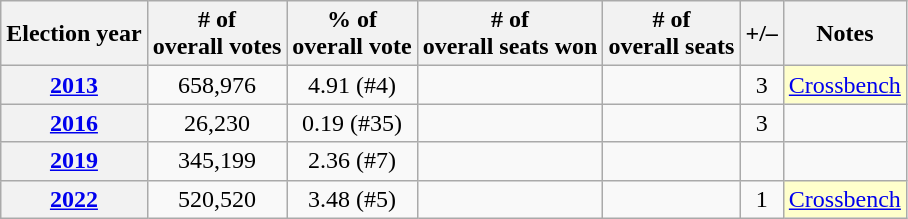<table class="wikitable sortable" style="text-align:center">
<tr>
<th>Election year</th>
<th># of<br>overall votes</th>
<th>% of<br>overall vote</th>
<th># of<br>overall seats won</th>
<th># of<br>overall seats</th>
<th>+/–</th>
<th>Notes</th>
</tr>
<tr>
<th><a href='#'>2013</a></th>
<td>658,976</td>
<td>4.91 (#4)</td>
<td></td>
<td></td>
<td> 3</td>
<td style="background:#ffc;"><a href='#'>Crossbench</a></td>
</tr>
<tr>
<th><a href='#'>2016</a><br></th>
<td>26,230</td>
<td> 0.19 (#35)</td>
<td></td>
<td></td>
<td> 3</td>
<td></td>
</tr>
<tr>
<th><a href='#'>2019</a></th>
<td>345,199</td>
<td> 2.36 (#7)</td>
<td></td>
<td></td>
<td></td>
<td></td>
</tr>
<tr>
<th><a href='#'>2022</a></th>
<td>520,520</td>
<td> 3.48 (#5)</td>
<td></td>
<td></td>
<td> 1</td>
<td style="background:#ffc;"><a href='#'>Crossbench</a></td>
</tr>
</table>
